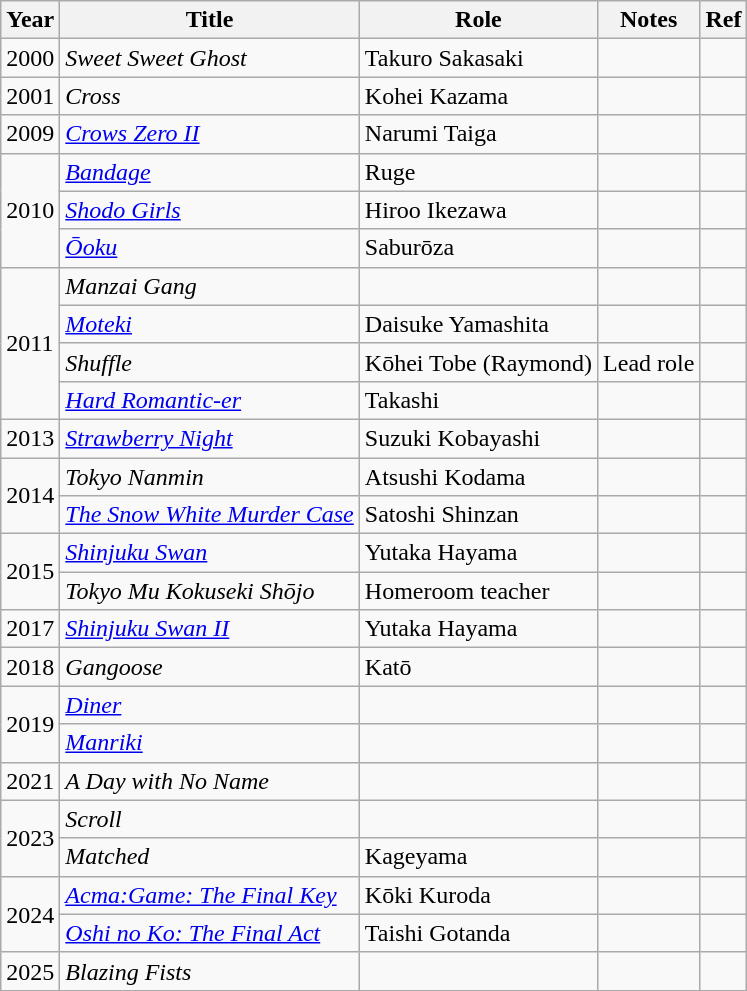<table class="wikitable">
<tr>
<th>Year</th>
<th>Title</th>
<th>Role</th>
<th>Notes</th>
<th>Ref</th>
</tr>
<tr>
<td>2000</td>
<td><em>Sweet Sweet Ghost</em></td>
<td>Takuro Sakasaki</td>
<td></td>
<td></td>
</tr>
<tr>
<td>2001</td>
<td><em>Cross</em></td>
<td>Kohei Kazama</td>
<td></td>
<td></td>
</tr>
<tr>
<td>2009</td>
<td><em><a href='#'>Crows Zero II</a></em></td>
<td>Narumi Taiga</td>
<td></td>
<td></td>
</tr>
<tr>
<td rowspan="3">2010</td>
<td><em><a href='#'>Bandage</a></em></td>
<td>Ruge</td>
<td></td>
<td></td>
</tr>
<tr>
<td><em><a href='#'>Shodo Girls</a></em></td>
<td>Hiroo Ikezawa</td>
<td></td>
<td></td>
</tr>
<tr>
<td><em><a href='#'>Ōoku</a></em></td>
<td>Saburōza</td>
<td></td>
<td></td>
</tr>
<tr>
<td rowspan="4">2011</td>
<td><em>Manzai Gang</em></td>
<td></td>
<td></td>
<td></td>
</tr>
<tr>
<td><em><a href='#'>Moteki</a></em></td>
<td>Daisuke Yamashita</td>
<td></td>
<td></td>
</tr>
<tr>
<td><em>Shuffle</em></td>
<td>Kōhei Tobe (Raymond)</td>
<td>Lead role</td>
<td></td>
</tr>
<tr>
<td><em><a href='#'>Hard Romantic-er</a></em></td>
<td>Takashi</td>
<td></td>
<td></td>
</tr>
<tr>
<td>2013</td>
<td><em><a href='#'>Strawberry Night</a></em></td>
<td>Suzuki Kobayashi</td>
<td></td>
<td></td>
</tr>
<tr>
<td rowspan="2">2014</td>
<td><em>Tokyo Nanmin</em></td>
<td>Atsushi Kodama</td>
<td></td>
<td></td>
</tr>
<tr>
<td><em><a href='#'>The Snow White Murder Case</a></em></td>
<td>Satoshi Shinzan</td>
<td></td>
<td></td>
</tr>
<tr>
<td rowspan="2">2015</td>
<td><em><a href='#'>Shinjuku Swan</a></em></td>
<td>Yutaka Hayama</td>
<td></td>
<td></td>
</tr>
<tr>
<td><em>Tokyo Mu Kokuseki Shōjo</em></td>
<td>Homeroom teacher</td>
<td></td>
<td></td>
</tr>
<tr>
<td>2017</td>
<td><em><a href='#'>Shinjuku Swan II</a></em></td>
<td>Yutaka Hayama</td>
<td></td>
<td></td>
</tr>
<tr>
<td>2018</td>
<td><em>Gangoose</em></td>
<td>Katō</td>
<td></td>
<td></td>
</tr>
<tr>
<td rowspan="2">2019</td>
<td><em><a href='#'>Diner</a></em></td>
<td></td>
<td></td>
<td></td>
</tr>
<tr>
<td><em><a href='#'>Manriki</a></em></td>
<td></td>
<td></td>
<td></td>
</tr>
<tr>
<td>2021</td>
<td><em>A Day with No Name</em></td>
<td></td>
<td></td>
<td></td>
</tr>
<tr>
<td rowspan="2">2023</td>
<td><em>Scroll</em></td>
<td></td>
<td></td>
<td></td>
</tr>
<tr>
<td><em>Matched</em></td>
<td>Kageyama</td>
<td></td>
<td></td>
</tr>
<tr>
<td rowspan="2">2024</td>
<td><em><a href='#'>Acma:Game: The Final Key</a></em></td>
<td>Kōki Kuroda</td>
<td></td>
<td></td>
</tr>
<tr>
<td><em><a href='#'>Oshi no Ko: The Final Act</a></em></td>
<td>Taishi Gotanda</td>
<td></td>
<td></td>
</tr>
<tr>
<td>2025</td>
<td><em>Blazing Fists</em></td>
<td></td>
<td></td>
<td></td>
</tr>
<tr>
</tr>
</table>
